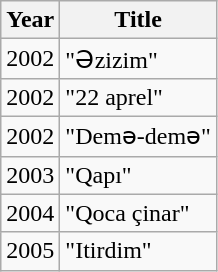<table class="wikitable">
<tr>
<th>Year</th>
<th>Title</th>
</tr>
<tr>
<td>2002</td>
<td>"Əzizim"</td>
</tr>
<tr>
<td>2002</td>
<td>"22 aprel"</td>
</tr>
<tr>
<td>2002</td>
<td>"Demə-demə"</td>
</tr>
<tr>
<td>2003</td>
<td>"Qapı"</td>
</tr>
<tr>
<td>2004</td>
<td>"Qoca çinar"</td>
</tr>
<tr>
<td>2005</td>
<td>"Itirdim"</td>
</tr>
</table>
